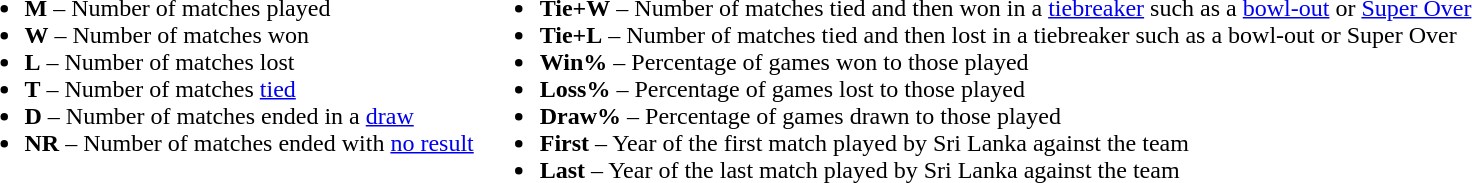<table>
<tr>
<td valign="top"><br><ul><li><strong>M</strong> – Number of matches played</li><li><strong>W</strong> – Number of matches won</li><li><strong>L</strong> – Number of matches lost</li><li><strong>T</strong> – Number of matches <a href='#'>tied</a></li><li><strong>D</strong> – Number of matches ended in a <a href='#'>draw</a></li><li><strong>NR</strong> – Number of matches ended with <a href='#'>no result</a></li></ul></td>
<td valign="top"><br><ul><li><strong>Tie+W</strong> – Number of matches tied and then won in a <a href='#'>tiebreaker</a> such as a <a href='#'>bowl-out</a> or <a href='#'>Super Over</a></li><li><strong>Tie+L</strong> – Number of matches tied and then lost in a tiebreaker such as a bowl-out or Super Over</li><li><strong>Win%</strong> – Percentage of games won to those played</li><li><strong>Loss%</strong> – Percentage of games lost to those played</li><li><strong>Draw%</strong> – Percentage of games drawn to those played</li><li><strong>First</strong> – Year of the first match played by Sri Lanka against the team</li><li><strong>Last</strong> – Year of the last match played by Sri Lanka against the team</li></ul></td>
</tr>
</table>
